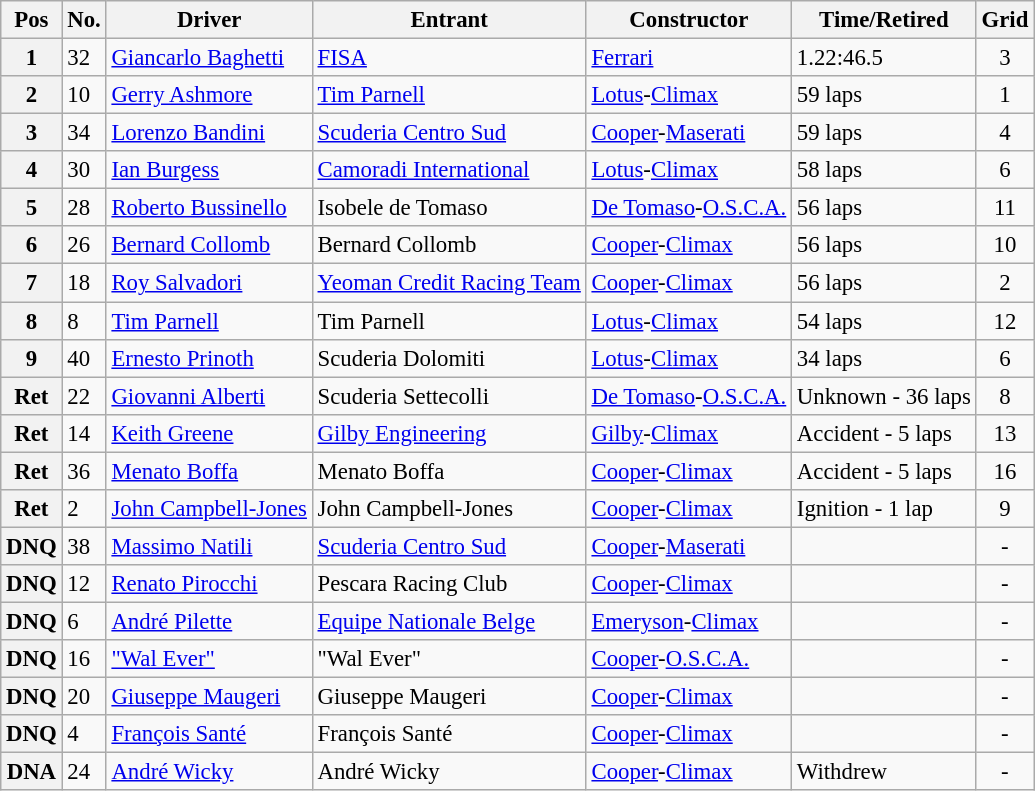<table class="wikitable" style="font-size: 95%;">
<tr>
<th>Pos</th>
<th>No.</th>
<th>Driver</th>
<th>Entrant</th>
<th>Constructor</th>
<th>Time/Retired</th>
<th>Grid</th>
</tr>
<tr>
<th>1</th>
<td>32</td>
<td> <a href='#'>Giancarlo Baghetti</a></td>
<td><a href='#'>FISA</a></td>
<td><a href='#'>Ferrari</a></td>
<td>1.22:46.5</td>
<td style="text-align:center">3</td>
</tr>
<tr>
<th>2</th>
<td>10</td>
<td> <a href='#'>Gerry Ashmore</a></td>
<td><a href='#'>Tim Parnell</a></td>
<td><a href='#'>Lotus</a>-<a href='#'>Climax</a></td>
<td>59 laps</td>
<td style="text-align:center">1</td>
</tr>
<tr>
<th>3</th>
<td>34</td>
<td> <a href='#'>Lorenzo Bandini</a></td>
<td><a href='#'>Scuderia Centro Sud</a></td>
<td><a href='#'>Cooper</a>-<a href='#'>Maserati</a></td>
<td>59 laps</td>
<td style="text-align:center">4</td>
</tr>
<tr>
<th>4</th>
<td>30</td>
<td> <a href='#'>Ian Burgess</a></td>
<td><a href='#'>Camoradi International</a></td>
<td><a href='#'>Lotus</a>-<a href='#'>Climax</a></td>
<td>58 laps</td>
<td style="text-align:center">6</td>
</tr>
<tr>
<th>5</th>
<td>28</td>
<td> <a href='#'>Roberto Bussinello</a></td>
<td>Isobele de Tomaso</td>
<td><a href='#'>De Tomaso</a>-<a href='#'>O.S.C.A.</a></td>
<td>56 laps</td>
<td style="text-align:center">11</td>
</tr>
<tr>
<th>6</th>
<td>26</td>
<td> <a href='#'>Bernard Collomb</a></td>
<td>Bernard Collomb</td>
<td><a href='#'>Cooper</a>-<a href='#'>Climax</a></td>
<td>56 laps</td>
<td style="text-align:center">10</td>
</tr>
<tr>
<th>7</th>
<td>18</td>
<td> <a href='#'>Roy Salvadori</a></td>
<td><a href='#'>Yeoman Credit Racing Team</a></td>
<td><a href='#'>Cooper</a>-<a href='#'>Climax</a></td>
<td>56 laps</td>
<td style="text-align:center">2</td>
</tr>
<tr>
<th>8</th>
<td>8</td>
<td> <a href='#'>Tim Parnell</a></td>
<td>Tim Parnell</td>
<td><a href='#'>Lotus</a>-<a href='#'>Climax</a></td>
<td>54 laps</td>
<td style="text-align:center">12</td>
</tr>
<tr>
<th>9</th>
<td>40</td>
<td> <a href='#'>Ernesto Prinoth</a></td>
<td>Scuderia Dolomiti</td>
<td><a href='#'>Lotus</a>-<a href='#'>Climax</a></td>
<td>34 laps</td>
<td style="text-align:center">6</td>
</tr>
<tr>
<th>Ret</th>
<td>22</td>
<td> <a href='#'>Giovanni Alberti</a></td>
<td>Scuderia Settecolli</td>
<td><a href='#'>De Tomaso</a>-<a href='#'>O.S.C.A.</a></td>
<td>Unknown - 36 laps</td>
<td style="text-align:center">8</td>
</tr>
<tr>
<th>Ret</th>
<td>14</td>
<td> <a href='#'>Keith Greene</a></td>
<td><a href='#'>Gilby Engineering</a></td>
<td><a href='#'>Gilby</a>-<a href='#'>Climax</a></td>
<td>Accident - 5 laps</td>
<td style="text-align:center">13</td>
</tr>
<tr>
<th>Ret</th>
<td>36</td>
<td> <a href='#'>Menato Boffa</a></td>
<td>Menato Boffa</td>
<td><a href='#'>Cooper</a>-<a href='#'>Climax</a></td>
<td>Accident - 5 laps</td>
<td style="text-align:center">16</td>
</tr>
<tr>
<th>Ret</th>
<td>2</td>
<td> <a href='#'>John Campbell-Jones</a></td>
<td>John Campbell-Jones</td>
<td><a href='#'>Cooper</a>-<a href='#'>Climax</a></td>
<td>Ignition - 1 lap</td>
<td style="text-align:center">9</td>
</tr>
<tr>
<th>DNQ</th>
<td>38</td>
<td> <a href='#'>Massimo Natili</a></td>
<td><a href='#'>Scuderia Centro Sud</a></td>
<td><a href='#'>Cooper</a>-<a href='#'>Maserati</a></td>
<td></td>
<td style="text-align:center">-</td>
</tr>
<tr>
<th>DNQ</th>
<td>12</td>
<td> <a href='#'>Renato Pirocchi</a></td>
<td>Pescara Racing Club</td>
<td><a href='#'>Cooper</a>-<a href='#'>Climax</a></td>
<td></td>
<td style="text-align:center">-</td>
</tr>
<tr>
<th>DNQ</th>
<td>6</td>
<td> <a href='#'>André Pilette</a></td>
<td><a href='#'>Equipe Nationale Belge</a></td>
<td><a href='#'>Emeryson</a>-<a href='#'>Climax</a></td>
<td></td>
<td style="text-align:center">-</td>
</tr>
<tr>
<th>DNQ</th>
<td>16</td>
<td> <a href='#'>"Wal Ever"</a></td>
<td>"Wal Ever"</td>
<td><a href='#'>Cooper</a>-<a href='#'>O.S.C.A.</a></td>
<td></td>
<td style="text-align:center">-</td>
</tr>
<tr>
<th>DNQ</th>
<td>20</td>
<td> <a href='#'>Giuseppe Maugeri</a></td>
<td>Giuseppe Maugeri</td>
<td><a href='#'>Cooper</a>-<a href='#'>Climax</a></td>
<td></td>
<td style="text-align:center">-</td>
</tr>
<tr>
<th>DNQ</th>
<td>4</td>
<td> <a href='#'>François Santé</a></td>
<td>François Santé</td>
<td><a href='#'>Cooper</a>-<a href='#'>Climax</a></td>
<td></td>
<td style="text-align:center">-</td>
</tr>
<tr>
<th>DNA</th>
<td>24</td>
<td> <a href='#'>André Wicky</a></td>
<td>André Wicky</td>
<td><a href='#'>Cooper</a>-<a href='#'>Climax</a></td>
<td>Withdrew</td>
<td style="text-align:center">-</td>
</tr>
</table>
